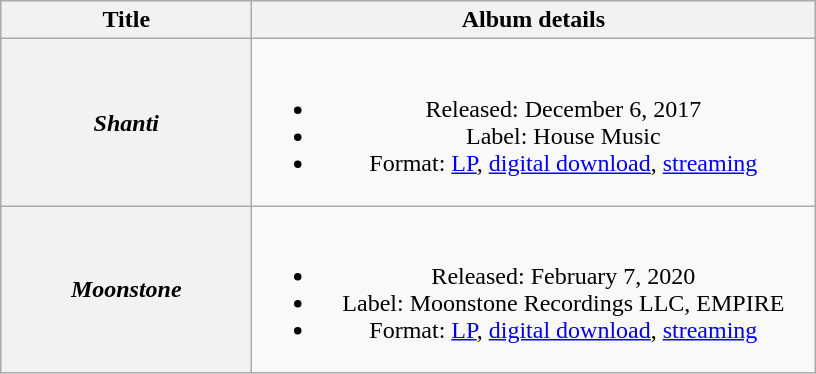<table class="wikitable plainrowheaders" style="text-align:center">
<tr>
<th scope="col" style="width:10em;">Title</th>
<th scope="col" style="width:23em;">Album details</th>
</tr>
<tr>
<th scope="row"><em>Shanti</em></th>
<td><br><ul><li>Released: December 6, 2017</li><li>Label: House Music</li><li>Format: <a href='#'>LP</a>, <a href='#'>digital download</a>, <a href='#'>streaming</a></li></ul></td>
</tr>
<tr>
<th scope="row"><em>Moonstone</em></th>
<td><br><ul><li>Released: February 7, 2020</li><li>Label: Moonstone Recordings LLC, EMPIRE</li><li>Format: <a href='#'>LP</a>, <a href='#'>digital download</a>, <a href='#'>streaming</a></li></ul></td>
</tr>
</table>
